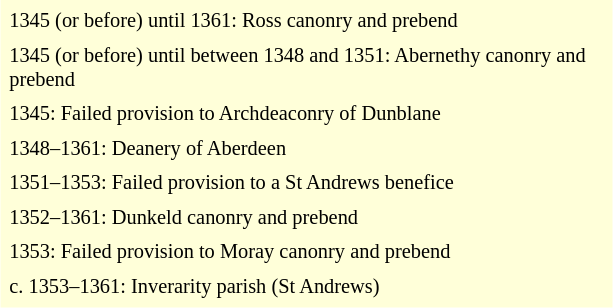<table class="toccolours" style="float: right; margin-left: 1em; margin-right: 2em; font-size: 85%; background:#ffffd9; color:black; width:30em; max-width: 40%;" cellspacing="5">
<tr>
<td style="text-align: left;">1345 (or before) until 1361: Ross canonry and prebend</td>
</tr>
<tr>
<td style="text-align: left;">1345 (or before) until between 1348 and 1351: Abernethy canonry and prebend</td>
</tr>
<tr>
<td style="text-align: left;">1345: Failed provision to Archdeaconry of Dunblane</td>
</tr>
<tr>
<td style="text-align: left;">1348–1361: Deanery of Aberdeen</td>
</tr>
<tr>
<td style="text-align: left;">1351–1353: Failed provision to a St Andrews benefice</td>
</tr>
<tr>
<td style="text-align: left;">1352–1361: Dunkeld canonry and prebend</td>
</tr>
<tr>
<td style="text-align: left;">1353: Failed provision to Moray canonry and prebend</td>
</tr>
<tr>
<td style="text-align: left;">c. 1353–1361: Inverarity parish (St Andrews)</td>
</tr>
</table>
